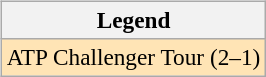<table>
<tr valign=top>
<td><br><table class=wikitable style=font-size:97%>
<tr>
<th>Legend</th>
</tr>
<tr bgcolor=moccasin>
<td>ATP Challenger Tour (2–1)</td>
</tr>
</table>
</td>
<td></td>
</tr>
</table>
